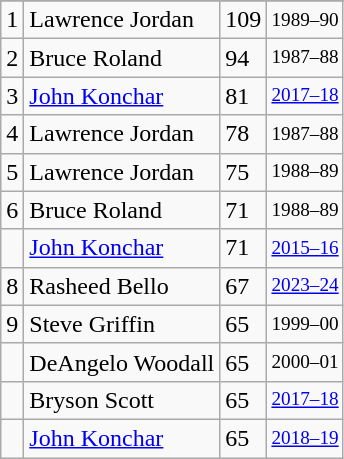<table class="wikitable">
<tr>
</tr>
<tr>
<td>1</td>
<td>Lawrence Jordan</td>
<td>109</td>
<td style="font-size:80%;">1989–90</td>
</tr>
<tr>
<td>2</td>
<td>Bruce Roland</td>
<td>94</td>
<td style="font-size:80%;">1987–88</td>
</tr>
<tr>
<td>3</td>
<td><a href='#'>John Konchar</a></td>
<td>81</td>
<td style="font-size:80%;"><a href='#'>2017–18</a></td>
</tr>
<tr>
<td>4</td>
<td>Lawrence Jordan</td>
<td>78</td>
<td style="font-size:80%;">1987–88</td>
</tr>
<tr>
<td>5</td>
<td>Lawrence Jordan</td>
<td>75</td>
<td style="font-size:80%;">1988–89</td>
</tr>
<tr>
<td>6</td>
<td>Bruce Roland</td>
<td>71</td>
<td style="font-size:80%;">1988–89</td>
</tr>
<tr>
<td></td>
<td><a href='#'>John Konchar</a></td>
<td>71</td>
<td style="font-size:80%;"><a href='#'>2015–16</a></td>
</tr>
<tr>
<td>8</td>
<td>Rasheed Bello</td>
<td>67</td>
<td style="font-size:80%;"><a href='#'>2023–24</a></td>
</tr>
<tr>
<td>9</td>
<td>Steve Griffin</td>
<td>65</td>
<td style="font-size:80%;">1999–00</td>
</tr>
<tr>
<td></td>
<td>DeAngelo Woodall</td>
<td>65</td>
<td style="font-size:80%;">2000–01</td>
</tr>
<tr>
<td></td>
<td>Bryson Scott</td>
<td>65</td>
<td style="font-size:80%;"><a href='#'>2017–18</a></td>
</tr>
<tr>
<td></td>
<td><a href='#'>John Konchar</a></td>
<td>65</td>
<td style="font-size:80%;"><a href='#'>2018–19</a></td>
</tr>
</table>
